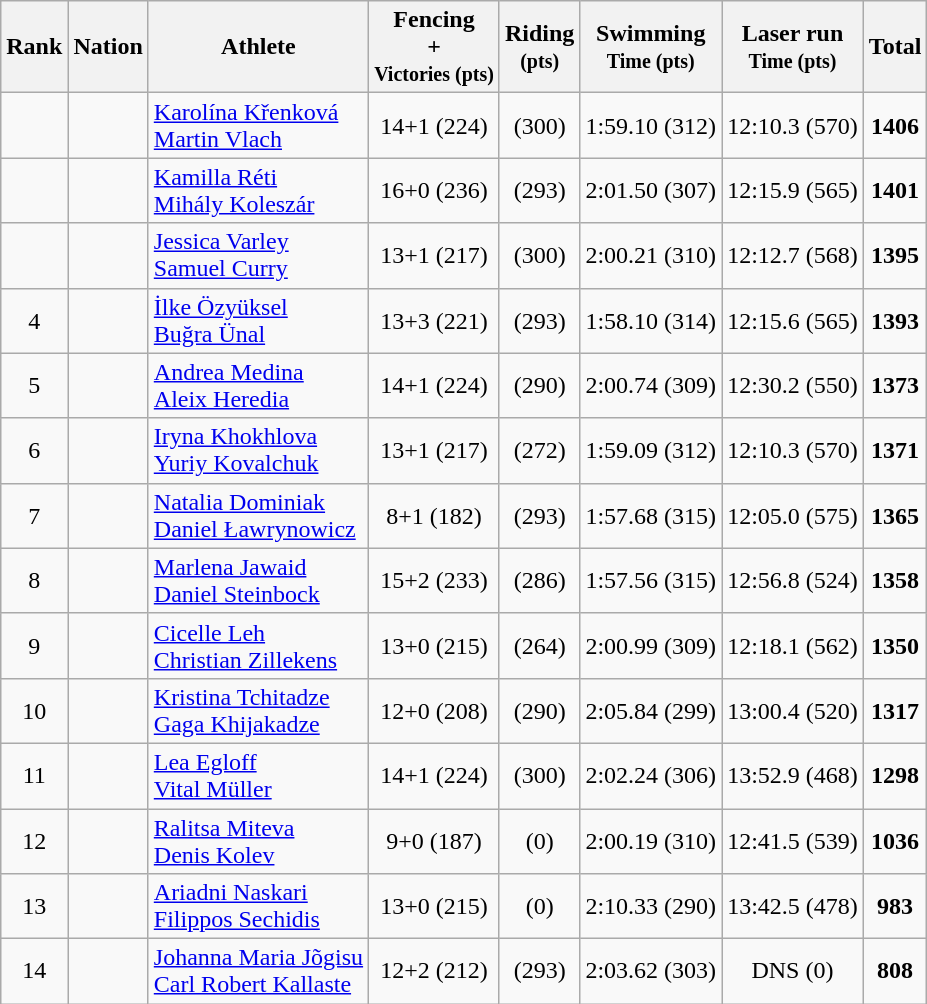<table style="text-align:center" class="wikitable sortable">
<tr>
<th>Rank</th>
<th>Nation</th>
<th>Athlete</th>
<th>Fencing<br>+<br><small>Victories (pts)</small></th>
<th>Riding<br><small>(pts)</small></th>
<th>Swimming<br><small>Time (pts)</small></th>
<th>Laser run<br><small>Time (pts)</small></th>
<th>Total</th>
</tr>
<tr>
<td></td>
<td align=left></td>
<td align=left><a href='#'>Karolína Křenková</a><br><a href='#'>Martin Vlach</a></td>
<td>14+1 (224)</td>
<td>(300)</td>
<td>1:59.10 (312)</td>
<td>12:10.3 (570)</td>
<td><strong>1406</strong></td>
</tr>
<tr>
<td></td>
<td align=left></td>
<td align=left><a href='#'>Kamilla Réti</a><br><a href='#'>Mihály Koleszár</a></td>
<td>16+0 (236)</td>
<td>(293)</td>
<td>2:01.50 (307)</td>
<td>12:15.9 (565)</td>
<td><strong>1401</strong></td>
</tr>
<tr>
<td></td>
<td align=left></td>
<td align=left><a href='#'>Jessica Varley</a><br><a href='#'>Samuel Curry</a></td>
<td>13+1 (217)</td>
<td>(300)</td>
<td>2:00.21 (310)</td>
<td>12:12.7 (568)</td>
<td><strong>1395</strong></td>
</tr>
<tr>
<td>4</td>
<td align=left></td>
<td align=left><a href='#'>İlke Özyüksel</a><br><a href='#'>Buğra Ünal</a></td>
<td>13+3 (221)</td>
<td>(293)</td>
<td>1:58.10 (314)</td>
<td>12:15.6 (565)</td>
<td><strong>1393</strong></td>
</tr>
<tr>
<td>5</td>
<td align=left></td>
<td align=left><a href='#'>Andrea Medina</a><br><a href='#'>Aleix Heredia</a></td>
<td>14+1 (224)</td>
<td>(290)</td>
<td>2:00.74 (309)</td>
<td>12:30.2 (550)</td>
<td><strong>1373</strong></td>
</tr>
<tr>
<td>6</td>
<td align=left></td>
<td align=left><a href='#'>Iryna Khokhlova</a><br><a href='#'>Yuriy Kovalchuk</a></td>
<td>13+1 (217)</td>
<td>(272)</td>
<td>1:59.09 (312)</td>
<td>12:10.3 (570)</td>
<td><strong>1371</strong></td>
</tr>
<tr>
<td>7</td>
<td align=left></td>
<td align=left><a href='#'>Natalia Dominiak</a><br><a href='#'>Daniel Ławrynowicz</a></td>
<td>8+1 (182)</td>
<td>(293)</td>
<td>1:57.68 (315)</td>
<td>12:05.0 (575)</td>
<td><strong>1365</strong></td>
</tr>
<tr>
<td>8</td>
<td align=left></td>
<td align=left><a href='#'>Marlena Jawaid</a><br><a href='#'>Daniel Steinbock</a></td>
<td>15+2 (233)</td>
<td>(286)</td>
<td>1:57.56 (315)</td>
<td>12:56.8 (524)</td>
<td><strong>1358</strong></td>
</tr>
<tr>
<td>9</td>
<td align=left></td>
<td align=left><a href='#'>Cicelle Leh</a><br><a href='#'>Christian Zillekens</a></td>
<td>13+0 (215)</td>
<td>(264)</td>
<td>2:00.99 (309)</td>
<td>12:18.1 (562)</td>
<td><strong>1350</strong></td>
</tr>
<tr>
<td>10</td>
<td align=left></td>
<td align=left><a href='#'>Kristina Tchitadze</a><br><a href='#'>Gaga Khijakadze</a></td>
<td>12+0 (208)</td>
<td>(290)</td>
<td>2:05.84 (299)</td>
<td>13:00.4 (520)</td>
<td><strong>1317</strong></td>
</tr>
<tr>
<td>11</td>
<td align=left></td>
<td align=left><a href='#'>Lea Egloff</a><br><a href='#'>Vital Müller</a></td>
<td>14+1 (224)</td>
<td>(300)</td>
<td>2:02.24 (306)</td>
<td>13:52.9 (468)</td>
<td><strong>1298</strong></td>
</tr>
<tr>
<td>12</td>
<td align=left></td>
<td align=left><a href='#'>Ralitsa Miteva</a><br><a href='#'>Denis Kolev</a></td>
<td>9+0 (187)</td>
<td>(0)</td>
<td>2:00.19 (310)</td>
<td>12:41.5 (539)</td>
<td><strong>1036</strong></td>
</tr>
<tr>
<td>13</td>
<td align=left></td>
<td align=left><a href='#'>Ariadni Naskari</a><br><a href='#'>Filippos Sechidis</a></td>
<td>13+0 (215)</td>
<td>(0)</td>
<td>2:10.33 (290)</td>
<td>13:42.5 (478)</td>
<td><strong>983</strong></td>
</tr>
<tr>
<td>14</td>
<td align=left></td>
<td align=left><a href='#'>Johanna Maria Jõgisu</a><br><a href='#'>Carl Robert Kallaste</a></td>
<td>12+2 (212)</td>
<td>(293)</td>
<td>2:03.62 (303)</td>
<td>DNS (0)</td>
<td><strong>808</strong></td>
</tr>
</table>
